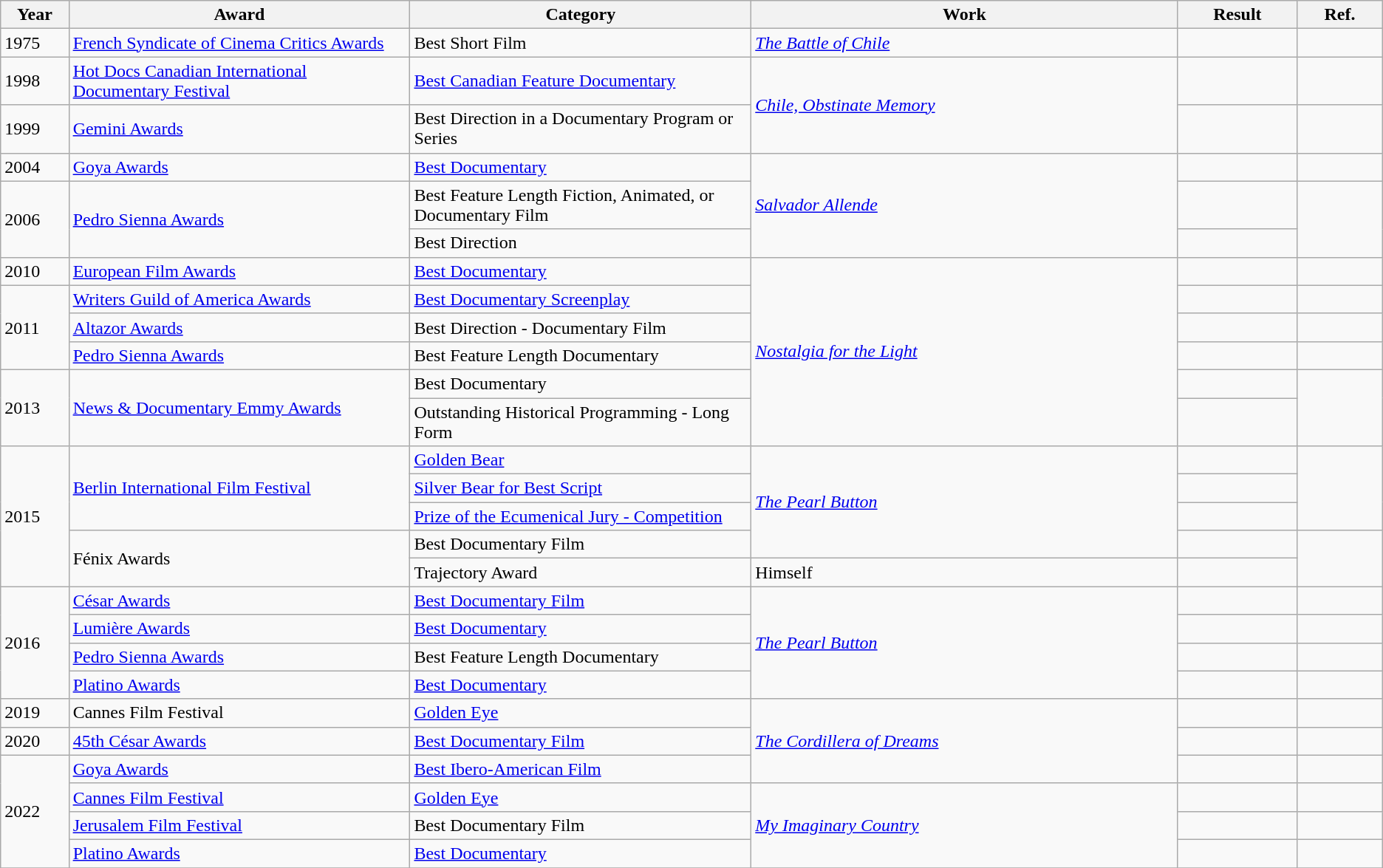<table class="wikitable sortable" style="text-align:left;">
<tr>
<th scope="col" style="width:4%;">Year</th>
<th scope="col" style="width:20%;">Award</th>
<th scope="col" style="width:20%;">Category</th>
<th scope="col" style="width:25%;">Work</th>
<th scope="col" style="width:7%;">Result</th>
<th scope="col" style="width:5%;">Ref.</th>
</tr>
<tr>
<td>1975</td>
<td><a href='#'>French Syndicate of Cinema Critics Awards</a></td>
<td>Best Short Film</td>
<td><em><a href='#'>The Battle of Chile</a></em></td>
<td></td>
<td></td>
</tr>
<tr>
<td>1998</td>
<td><a href='#'>Hot Docs Canadian International Documentary Festival</a></td>
<td><a href='#'>Best Canadian Feature Documentary</a></td>
<td rowspan=2><em><a href='#'>Chile, Obstinate Memory</a></em></td>
<td></td>
<td></td>
</tr>
<tr>
<td>1999</td>
<td><a href='#'>Gemini Awards</a></td>
<td>Best Direction in a Documentary Program or Series</td>
<td></td>
<td></td>
</tr>
<tr>
<td>2004</td>
<td><a href='#'>Goya Awards</a></td>
<td><a href='#'>Best Documentary</a></td>
<td rowspan="3"><em><a href='#'>Salvador Allende</a></em></td>
<td></td>
<td></td>
</tr>
<tr>
<td rowspan="2">2006</td>
<td rowspan="2"><a href='#'>Pedro Sienna Awards</a></td>
<td>Best Feature Length Fiction, Animated, or Documentary Film</td>
<td></td>
<td rowspan="2"></td>
</tr>
<tr>
<td>Best Direction</td>
<td></td>
</tr>
<tr>
<td>2010</td>
<td><a href='#'>European Film Awards</a></td>
<td><a href='#'>Best Documentary</a></td>
<td rowspan="6"><em><a href='#'>Nostalgia for the Light</a></em></td>
<td></td>
<td></td>
</tr>
<tr>
<td rowspan="3">2011</td>
<td><a href='#'>Writers Guild of America Awards</a></td>
<td><a href='#'>Best Documentary Screenplay</a></td>
<td></td>
<td></td>
</tr>
<tr>
<td><a href='#'>Altazor Awards</a></td>
<td>Best Direction - Documentary Film</td>
<td></td>
<td></td>
</tr>
<tr>
<td><a href='#'>Pedro Sienna Awards</a></td>
<td>Best Feature Length Documentary</td>
<td></td>
<td></td>
</tr>
<tr>
<td rowspan="2">2013</td>
<td rowspan="2"><a href='#'>News & Documentary Emmy Awards</a></td>
<td>Best Documentary</td>
<td></td>
<td rowspan="2"></td>
</tr>
<tr>
<td>Outstanding Historical Programming - Long Form</td>
<td></td>
</tr>
<tr>
<td rowspan="5">2015</td>
<td rowspan="3"><a href='#'>Berlin International Film Festival</a></td>
<td><a href='#'>Golden Bear</a></td>
<td rowspan="4"><em><a href='#'>The Pearl Button</a></em></td>
<td></td>
<td rowspan="3"></td>
</tr>
<tr>
<td><a href='#'>Silver Bear for Best Script</a></td>
<td></td>
</tr>
<tr>
<td><a href='#'>Prize of the Ecumenical Jury - Competition</a></td>
<td></td>
</tr>
<tr>
<td rowspan="2">Fénix Awards</td>
<td>Best Documentary Film</td>
<td></td>
<td rowspan="2"></td>
</tr>
<tr>
<td>Trajectory Award</td>
<td>Himself</td>
<td></td>
</tr>
<tr>
<td rowspan="4">2016</td>
<td><a href='#'>César Awards</a></td>
<td><a href='#'>Best Documentary Film</a></td>
<td rowspan="4"><em><a href='#'>The Pearl Button</a></em></td>
<td></td>
<td></td>
</tr>
<tr>
<td><a href='#'>Lumière Awards</a></td>
<td><a href='#'>Best Documentary</a></td>
<td></td>
<td></td>
</tr>
<tr>
<td><a href='#'>Pedro Sienna Awards</a></td>
<td>Best Feature Length Documentary</td>
<td></td>
<td></td>
</tr>
<tr>
<td><a href='#'>Platino Awards</a></td>
<td><a href='#'>Best Documentary</a></td>
<td></td>
<td></td>
</tr>
<tr>
<td>2019</td>
<td>Cannes Film Festival</td>
<td><a href='#'>Golden Eye</a></td>
<td rowspan="3"><em><a href='#'>The Cordillera of Dreams</a></em></td>
<td></td>
<td></td>
</tr>
<tr>
<td>2020</td>
<td><a href='#'>45th César Awards</a></td>
<td><a href='#'>Best Documentary Film</a></td>
<td></td>
<td></td>
</tr>
<tr>
<td rowspan="4">2022</td>
<td><a href='#'>Goya Awards</a></td>
<td><a href='#'>Best Ibero-American Film</a></td>
<td></td>
<td></td>
</tr>
<tr>
<td><a href='#'>Cannes Film Festival</a></td>
<td><a href='#'>Golden Eye</a></td>
<td rowspan="3"><em><a href='#'>My Imaginary Country</a></em></td>
<td></td>
<td></td>
</tr>
<tr>
<td><a href='#'>Jerusalem Film Festival</a></td>
<td>Best Documentary Film</td>
<td></td>
<td></td>
</tr>
<tr>
<td><a href='#'>Platino Awards</a></td>
<td><a href='#'>Best Documentary</a></td>
<td></td>
<td></td>
</tr>
<tr>
</tr>
</table>
